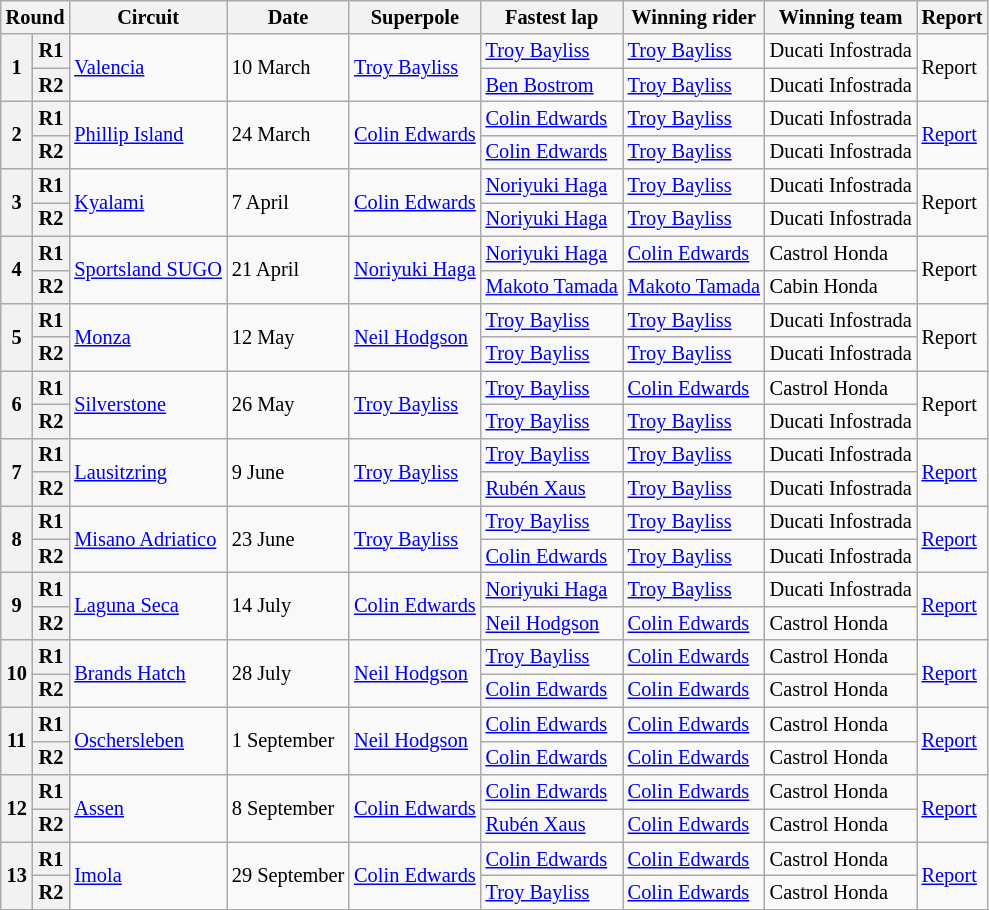<table class="wikitable" style="font-size: 85%">
<tr>
<th colspan=2>Round</th>
<th>Circuit</th>
<th>Date</th>
<th>Superpole</th>
<th>Fastest lap</th>
<th>Winning rider</th>
<th>Winning team</th>
<th>Report</th>
</tr>
<tr>
<th rowspan=2>1</th>
<th>R1</th>
<td rowspan=2> <a href='#'>Valencia</a></td>
<td rowspan=2>10 March</td>
<td rowspan=2> <a href='#'>Troy Bayliss</a></td>
<td> <a href='#'>Troy Bayliss</a></td>
<td> <a href='#'>Troy Bayliss</a></td>
<td>Ducati Infostrada</td>
<td rowspan=2>Report</td>
</tr>
<tr>
<th>R2</th>
<td> <a href='#'>Ben Bostrom</a></td>
<td> <a href='#'>Troy Bayliss</a></td>
<td>Ducati Infostrada</td>
</tr>
<tr>
<th rowspan=2>2</th>
<th>R1</th>
<td rowspan=2> <a href='#'>Phillip Island</a></td>
<td rowspan=2>24 March</td>
<td rowspan=2> <a href='#'>Colin Edwards</a></td>
<td> <a href='#'>Colin Edwards</a></td>
<td> <a href='#'>Troy Bayliss</a></td>
<td>Ducati Infostrada</td>
<td rowspan=2><a href='#'>Report</a></td>
</tr>
<tr>
<th>R2</th>
<td> <a href='#'>Colin Edwards</a></td>
<td> <a href='#'>Troy Bayliss</a></td>
<td>Ducati Infostrada</td>
</tr>
<tr>
<th rowspan=2>3</th>
<th>R1</th>
<td rowspan=2> <a href='#'>Kyalami</a></td>
<td rowspan=2>7 April</td>
<td rowspan=2> <a href='#'>Colin Edwards</a></td>
<td> <a href='#'>Noriyuki Haga</a></td>
<td> <a href='#'>Troy Bayliss</a></td>
<td>Ducati Infostrada</td>
<td rowspan=2>Report</td>
</tr>
<tr>
<th>R2</th>
<td> <a href='#'>Noriyuki Haga</a></td>
<td> <a href='#'>Troy Bayliss</a></td>
<td>Ducati Infostrada</td>
</tr>
<tr>
<th rowspan=2>4</th>
<th>R1</th>
<td rowspan=2> <a href='#'>Sportsland SUGO</a></td>
<td rowspan=2>21 April</td>
<td rowspan=2> <a href='#'>Noriyuki Haga</a></td>
<td> <a href='#'>Noriyuki Haga</a></td>
<td> <a href='#'>Colin Edwards</a></td>
<td>Castrol Honda</td>
<td rowspan=2>Report</td>
</tr>
<tr>
<th>R2</th>
<td> <a href='#'>Makoto Tamada</a></td>
<td> <a href='#'>Makoto Tamada</a></td>
<td>Cabin Honda</td>
</tr>
<tr>
<th rowspan=2>5</th>
<th>R1</th>
<td rowspan=2> <a href='#'>Monza</a></td>
<td rowspan=2>12 May</td>
<td rowspan=2> <a href='#'>Neil Hodgson</a></td>
<td> <a href='#'>Troy Bayliss</a></td>
<td> <a href='#'>Troy Bayliss</a></td>
<td>Ducati Infostrada</td>
<td rowspan=2>Report</td>
</tr>
<tr>
<th>R2</th>
<td> <a href='#'>Troy Bayliss</a></td>
<td> <a href='#'>Troy Bayliss</a></td>
<td>Ducati Infostrada</td>
</tr>
<tr>
<th rowspan=2>6</th>
<th>R1</th>
<td rowspan=2> <a href='#'>Silverstone</a></td>
<td rowspan=2>26 May</td>
<td rowspan=2> <a href='#'>Troy Bayliss</a></td>
<td> <a href='#'>Troy Bayliss</a></td>
<td> <a href='#'>Colin Edwards</a></td>
<td>Castrol Honda</td>
<td rowspan=2>Report</td>
</tr>
<tr>
<th>R2</th>
<td> <a href='#'>Troy Bayliss</a></td>
<td> <a href='#'>Troy Bayliss</a></td>
<td>Ducati Infostrada</td>
</tr>
<tr>
<th rowspan=2>7</th>
<th>R1</th>
<td rowspan=2> <a href='#'>Lausitzring</a></td>
<td rowspan=2>9 June</td>
<td rowspan=2> <a href='#'>Troy Bayliss</a></td>
<td> <a href='#'>Troy Bayliss</a></td>
<td> <a href='#'>Troy Bayliss</a></td>
<td>Ducati Infostrada</td>
<td rowspan=2><a href='#'>Report</a></td>
</tr>
<tr>
<th>R2</th>
<td> <a href='#'>Rubén Xaus</a></td>
<td> <a href='#'>Troy Bayliss</a></td>
<td>Ducati Infostrada</td>
</tr>
<tr>
<th rowspan=2>8</th>
<th>R1</th>
<td rowspan=2> <a href='#'>Misano Adriatico</a></td>
<td rowspan=2>23 June</td>
<td rowspan=2> <a href='#'>Troy Bayliss</a></td>
<td> <a href='#'>Troy Bayliss</a></td>
<td> <a href='#'>Troy Bayliss</a></td>
<td>Ducati Infostrada</td>
<td rowspan=2><a href='#'>Report</a></td>
</tr>
<tr>
<th>R2</th>
<td> <a href='#'>Colin Edwards</a></td>
<td> <a href='#'>Troy Bayliss</a></td>
<td>Ducati Infostrada</td>
</tr>
<tr>
<th rowspan=2>9</th>
<th>R1</th>
<td rowspan=2> <a href='#'>Laguna Seca</a></td>
<td rowspan=2>14 July</td>
<td rowspan=2> <a href='#'>Colin Edwards</a></td>
<td> <a href='#'>Noriyuki Haga</a></td>
<td> <a href='#'>Troy Bayliss</a></td>
<td>Ducati Infostrada</td>
<td rowspan=2><a href='#'>Report</a></td>
</tr>
<tr>
<th>R2</th>
<td> <a href='#'>Neil Hodgson</a></td>
<td> <a href='#'>Colin Edwards</a></td>
<td>Castrol Honda</td>
</tr>
<tr>
<th rowspan=2>10</th>
<th>R1</th>
<td rowspan=2> <a href='#'>Brands Hatch</a></td>
<td rowspan=2>28 July</td>
<td rowspan=2> <a href='#'>Neil Hodgson</a></td>
<td> <a href='#'>Troy Bayliss</a></td>
<td> <a href='#'>Colin Edwards</a></td>
<td>Castrol Honda</td>
<td rowspan=2><a href='#'>Report</a></td>
</tr>
<tr>
<th>R2</th>
<td> <a href='#'>Colin Edwards</a></td>
<td> <a href='#'>Colin Edwards</a></td>
<td>Castrol Honda</td>
</tr>
<tr>
<th rowspan=2>11</th>
<th>R1</th>
<td rowspan=2> <a href='#'>Oschersleben</a></td>
<td rowspan=2>1 September</td>
<td rowspan=2> <a href='#'>Neil Hodgson</a></td>
<td> <a href='#'>Colin Edwards</a></td>
<td> <a href='#'>Colin Edwards</a></td>
<td>Castrol Honda</td>
<td rowspan=2><a href='#'>Report</a></td>
</tr>
<tr>
<th>R2</th>
<td> <a href='#'>Colin Edwards</a></td>
<td> <a href='#'>Colin Edwards</a></td>
<td>Castrol Honda</td>
</tr>
<tr>
<th rowspan=2>12</th>
<th>R1</th>
<td rowspan=2> <a href='#'>Assen</a></td>
<td rowspan=2>8 September</td>
<td rowspan=2> <a href='#'>Colin Edwards</a></td>
<td> <a href='#'>Colin Edwards</a></td>
<td> <a href='#'>Colin Edwards</a></td>
<td>Castrol Honda</td>
<td rowspan=2><a href='#'>Report</a></td>
</tr>
<tr>
<th>R2</th>
<td> <a href='#'>Rubén Xaus</a></td>
<td> <a href='#'>Colin Edwards</a></td>
<td>Castrol Honda</td>
</tr>
<tr>
<th rowspan=2>13</th>
<th>R1</th>
<td rowspan=2> <a href='#'>Imola</a></td>
<td rowspan=2>29 September</td>
<td rowspan=2> <a href='#'>Colin Edwards</a></td>
<td> <a href='#'>Colin Edwards</a></td>
<td> <a href='#'>Colin Edwards</a></td>
<td>Castrol Honda</td>
<td rowspan=2><a href='#'>Report</a></td>
</tr>
<tr>
<th>R2</th>
<td> <a href='#'>Troy Bayliss</a></td>
<td> <a href='#'>Colin Edwards</a></td>
<td>Castrol Honda</td>
</tr>
<tr>
</tr>
</table>
